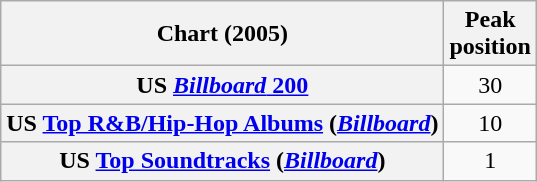<table class="wikitable sortable plainrowheaders" style="text-align:center">
<tr>
<th scope="col">Chart (2005)</th>
<th scope="col">Peak<br>position</th>
</tr>
<tr>
<th scope="row">US <a href='#'><em>Billboard</em> 200</a></th>
<td>30</td>
</tr>
<tr>
<th scope="row">US <a href='#'>Top R&B/Hip-Hop Albums</a> (<em><a href='#'>Billboard</a></em>)</th>
<td>10</td>
</tr>
<tr>
<th scope="row">US <a href='#'>Top Soundtracks</a> (<em><a href='#'>Billboard</a></em>)</th>
<td>1</td>
</tr>
</table>
